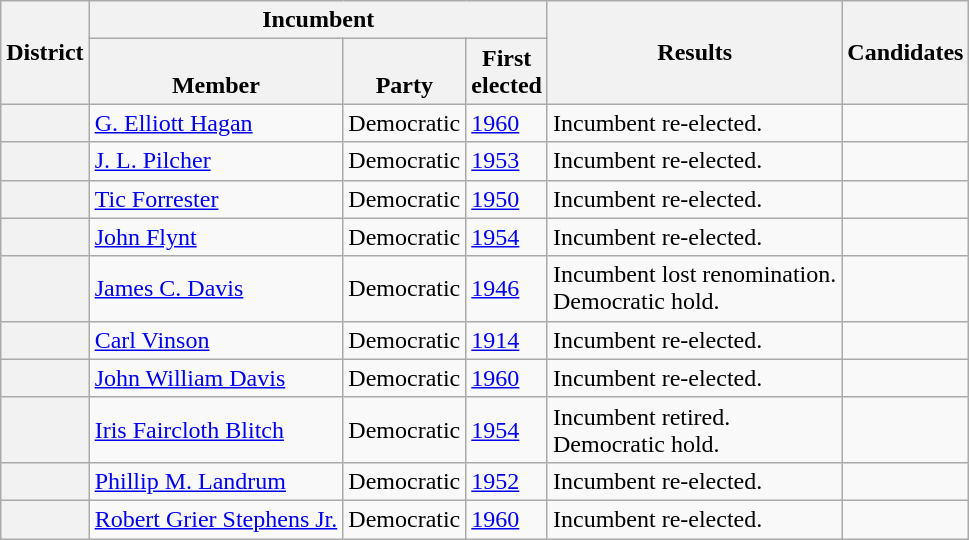<table class="wikitable sortable">
<tr>
<th rowspan=2>District</th>
<th colspan=3>Incumbent</th>
<th rowspan=2>Results</th>
<th rowspan=2 class="unsortable">Candidates</th>
</tr>
<tr valign=bottom>
<th>Member</th>
<th>Party</th>
<th>First<br>elected</th>
</tr>
<tr>
<th></th>
<td><a href='#'>G. Elliott Hagan</a></td>
<td>Democratic</td>
<td><a href='#'>1960</a></td>
<td>Incumbent re-elected.</td>
<td nowrap></td>
</tr>
<tr>
<th></th>
<td><a href='#'>J. L. Pilcher</a></td>
<td>Democratic</td>
<td><a href='#'>1953 </a></td>
<td>Incumbent re-elected.</td>
<td nowrap></td>
</tr>
<tr>
<th></th>
<td><a href='#'>Tic Forrester</a></td>
<td>Democratic</td>
<td><a href='#'>1950</a></td>
<td>Incumbent re-elected.</td>
<td nowrap></td>
</tr>
<tr>
<th></th>
<td><a href='#'>John Flynt</a></td>
<td>Democratic</td>
<td><a href='#'>1954</a></td>
<td>Incumbent re-elected.</td>
<td nowrap></td>
</tr>
<tr>
<th></th>
<td><a href='#'>James C. Davis</a></td>
<td>Democratic</td>
<td><a href='#'>1946</a></td>
<td>Incumbent lost renomination.<br>Democratic hold.</td>
<td nowrap></td>
</tr>
<tr>
<th></th>
<td><a href='#'>Carl Vinson</a></td>
<td>Democratic</td>
<td><a href='#'>1914</a></td>
<td>Incumbent re-elected.</td>
<td nowrap></td>
</tr>
<tr>
<th></th>
<td><a href='#'>John William Davis</a></td>
<td>Democratic</td>
<td><a href='#'>1960</a></td>
<td>Incumbent re-elected.</td>
<td nowrap></td>
</tr>
<tr>
<th></th>
<td><a href='#'>Iris Faircloth Blitch</a></td>
<td>Democratic</td>
<td><a href='#'>1954</a></td>
<td>Incumbent retired.<br>Democratic hold.</td>
<td nowrap></td>
</tr>
<tr>
<th></th>
<td><a href='#'>Phillip M. Landrum</a></td>
<td>Democratic</td>
<td><a href='#'>1952</a></td>
<td>Incumbent re-elected.</td>
<td nowrap></td>
</tr>
<tr>
<th></th>
<td><a href='#'>Robert Grier Stephens Jr.</a></td>
<td>Democratic</td>
<td><a href='#'>1960</a></td>
<td>Incumbent re-elected.</td>
<td nowrap></td>
</tr>
</table>
